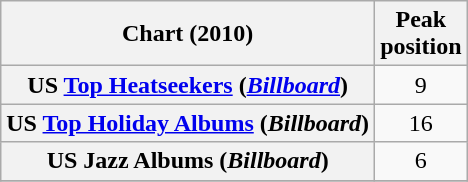<table class="wikitable sortable plainrowheaders">
<tr>
<th scope="col">Chart (2010)</th>
<th scope="col">Peak<br>position</th>
</tr>
<tr>
<th scope="row">US <a href='#'>Top Heatseekers</a> (<em><a href='#'>Billboard</a></em>)</th>
<td align="center">9</td>
</tr>
<tr>
<th scope="row">US <a href='#'>Top Holiday Albums</a> (<em>Billboard</em>)</th>
<td align="center">16</td>
</tr>
<tr>
<th scope="row">US Jazz Albums (<em>Billboard</em>)</th>
<td align="center">6</td>
</tr>
<tr>
</tr>
</table>
